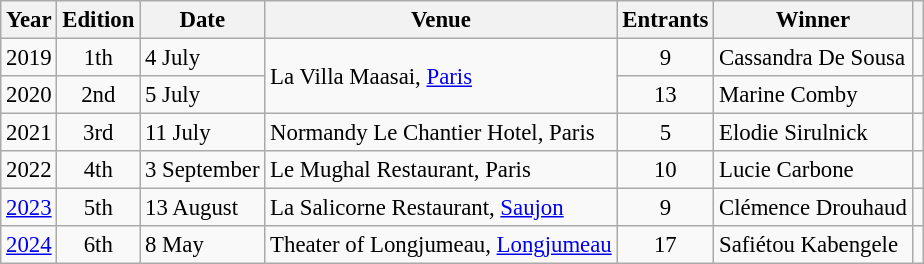<table class="wikitable" style="font-size:95%">
<tr>
<th>Year</th>
<th>Edition</th>
<th>Date</th>
<th>Venue</th>
<th>Entrants</th>
<th>Winner</th>
<th></th>
</tr>
<tr>
<td>2019</td>
<td align=center>1th</td>
<td>4 July</td>
<td rowspan=2>La Villa Maasai, <a href='#'>Paris</a></td>
<td align=center>9</td>
<td>Cassandra De Sousa</td>
<td align=center></td>
</tr>
<tr>
<td>2020</td>
<td align=center>2nd</td>
<td>5 July</td>
<td align=center>13</td>
<td>Marine Comby</td>
<td align=center></td>
</tr>
<tr>
<td>2021</td>
<td align=center>3rd</td>
<td>11 July</td>
<td>Normandy Le Chantier Hotel, Paris</td>
<td align=center>5</td>
<td>Elodie Sirulnick</td>
<td align=center></td>
</tr>
<tr>
<td>2022</td>
<td align=center>4th</td>
<td>3 September</td>
<td>Le Mughal Restaurant, Paris</td>
<td align=center>10</td>
<td>Lucie Carbone</td>
<td align=center></td>
</tr>
<tr>
<td><a href='#'>2023</a></td>
<td align=center>5th</td>
<td>13 August</td>
<td>La Salicorne Restaurant, <a href='#'>Saujon</a></td>
<td align=center>9</td>
<td>Clémence Drouhaud</td>
<td align=center></td>
</tr>
<tr>
<td><a href='#'>2024</a></td>
<td align=center>6th</td>
<td>8 May</td>
<td>Theater of Longjumeau, <a href='#'>Longjumeau</a></td>
<td align=center>17</td>
<td>Safiétou Kabengele</td>
<td align=center></td>
</tr>
</table>
